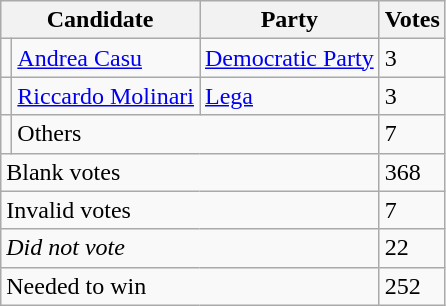<table class="wikitable" style="font-size: align=left">
<tr>
<th colspan=2>Candidate</th>
<th>Party</th>
<th>Votes</th>
</tr>
<tr>
<td bgcolor=></td>
<td><a href='#'>Andrea Casu</a></td>
<td><a href='#'>Democratic Party</a></td>
<td>3</td>
</tr>
<tr>
<td bgcolor=></td>
<td><a href='#'>Riccardo Molinari</a></td>
<td><a href='#'>Lega</a></td>
<td>3</td>
</tr>
<tr>
<td bgcolor=></td>
<td colspan=2>Others</td>
<td>7</td>
</tr>
<tr>
<td colspan=3>Blank votes</td>
<td>368</td>
</tr>
<tr>
<td colspan=3>Invalid votes</td>
<td>7</td>
</tr>
<tr>
<td colspan=3><em>Did not vote</em></td>
<td>22</td>
</tr>
<tr>
<td colspan=3>Needed to win</td>
<td>252</td>
</tr>
</table>
